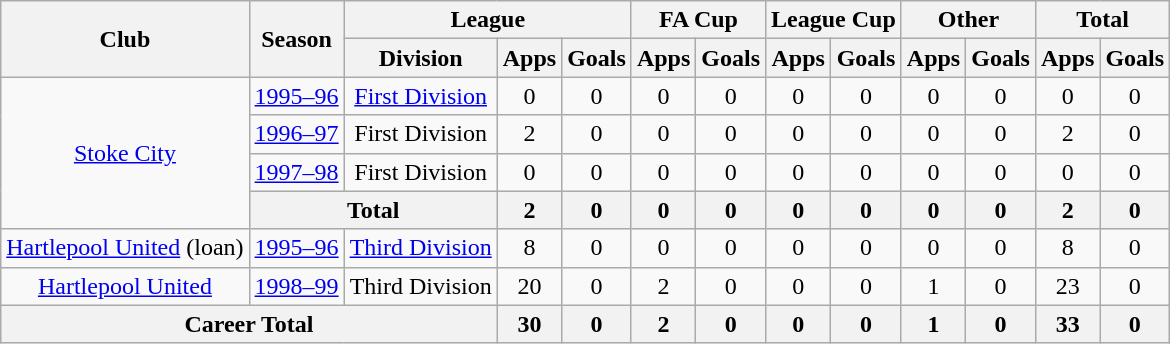<table class="wikitable" style="text-align: center;">
<tr>
<th rowspan="2">Club</th>
<th rowspan="2">Season</th>
<th colspan="3">League</th>
<th colspan="2">FA Cup</th>
<th colspan="2">League Cup</th>
<th colspan="2">Other</th>
<th colspan="2">Total</th>
</tr>
<tr>
<th>Division</th>
<th>Apps</th>
<th>Goals</th>
<th>Apps</th>
<th>Goals</th>
<th>Apps</th>
<th>Goals</th>
<th>Apps</th>
<th>Goals</th>
<th>Apps</th>
<th>Goals</th>
</tr>
<tr>
<td rowspan="4"><a href='#'>Stoke City</a></td>
<td><a href='#'>1995–96</a></td>
<td><a href='#'>First Division</a></td>
<td>0</td>
<td>0</td>
<td>0</td>
<td>0</td>
<td>0</td>
<td>0</td>
<td>0</td>
<td>0</td>
<td>0</td>
<td>0</td>
</tr>
<tr>
<td><a href='#'>1996–97</a></td>
<td>First Division</td>
<td>2</td>
<td>0</td>
<td>0</td>
<td>0</td>
<td>0</td>
<td>0</td>
<td>0</td>
<td>0</td>
<td>2</td>
<td>0</td>
</tr>
<tr>
<td><a href='#'>1997–98</a></td>
<td>First Division</td>
<td>0</td>
<td>0</td>
<td>0</td>
<td>0</td>
<td>0</td>
<td>0</td>
<td>0</td>
<td>0</td>
<td>0</td>
<td>0</td>
</tr>
<tr>
<th colspan=2>Total</th>
<th>2</th>
<th>0</th>
<th>0</th>
<th>0</th>
<th>0</th>
<th>0</th>
<th>0</th>
<th>0</th>
<th>2</th>
<th>0</th>
</tr>
<tr>
<td><a href='#'>Hartlepool United</a> (loan)</td>
<td><a href='#'>1995–96</a></td>
<td><a href='#'>Third Division</a></td>
<td>8</td>
<td>0</td>
<td>0</td>
<td>0</td>
<td>0</td>
<td>0</td>
<td>0</td>
<td>0</td>
<td>8</td>
<td>0</td>
</tr>
<tr>
<td><a href='#'>Hartlepool United</a></td>
<td><a href='#'>1998–99</a></td>
<td>Third Division</td>
<td>20</td>
<td>0</td>
<td>2</td>
<td>0</td>
<td>0</td>
<td>0</td>
<td>1</td>
<td>0</td>
<td>23</td>
<td>0</td>
</tr>
<tr>
<th colspan="3">Career Total</th>
<th>30</th>
<th>0</th>
<th>2</th>
<th>0</th>
<th>0</th>
<th>0</th>
<th>1</th>
<th>0</th>
<th>33</th>
<th>0</th>
</tr>
</table>
